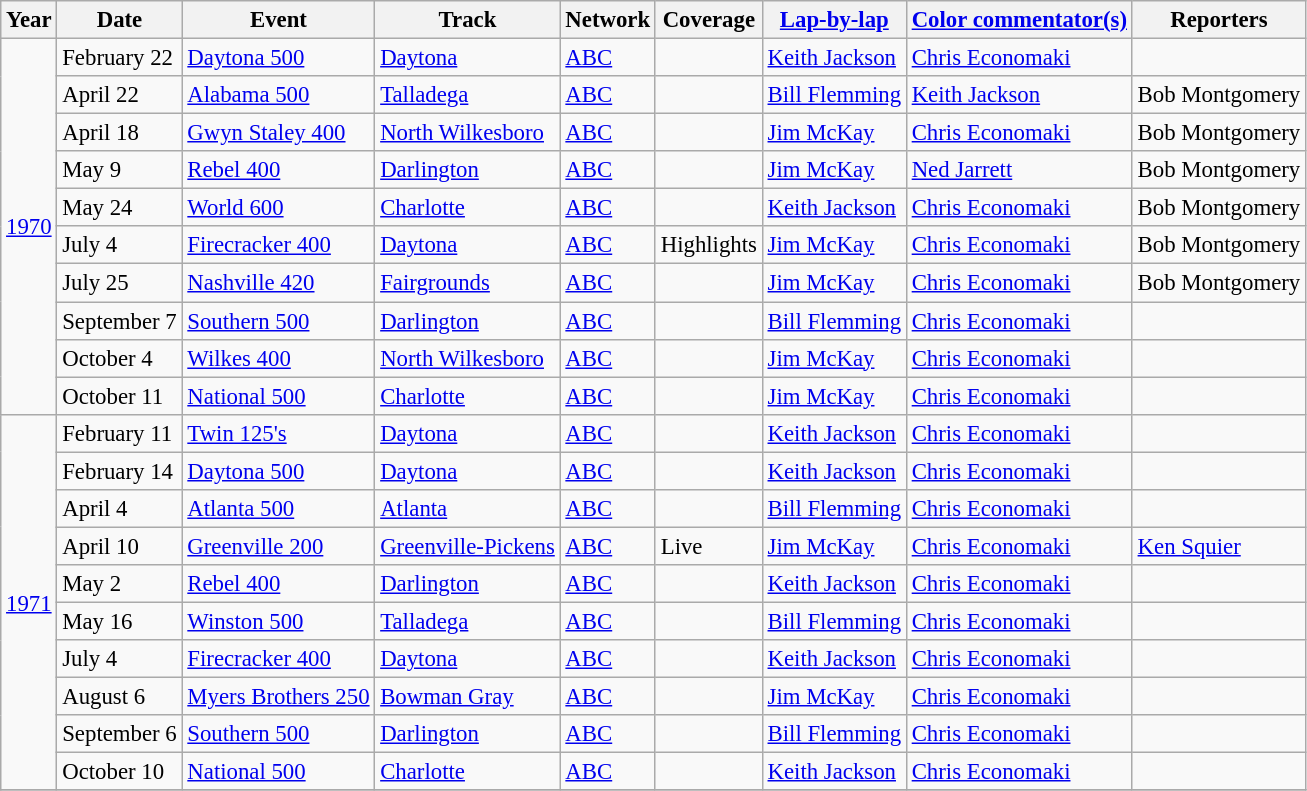<table class="wikitable" style="font-size: 95%;">
<tr>
<th>Year</th>
<th>Date</th>
<th>Event</th>
<th>Track</th>
<th>Network</th>
<th>Coverage</th>
<th><a href='#'>Lap-by-lap</a></th>
<th><a href='#'>Color commentator(s)</a></th>
<th>Reporters</th>
</tr>
<tr>
<td rowspan=10><a href='#'>1970</a></td>
<td>February 22</td>
<td><a href='#'>Daytona 500</a></td>
<td><a href='#'>Daytona</a></td>
<td><a href='#'>ABC</a></td>
<td></td>
<td><a href='#'>Keith Jackson</a></td>
<td><a href='#'>Chris Economaki</a></td>
<td></td>
</tr>
<tr>
<td>April 22</td>
<td><a href='#'>Alabama 500</a></td>
<td><a href='#'>Talladega</a></td>
<td><a href='#'>ABC</a></td>
<td></td>
<td><a href='#'>Bill Flemming</a></td>
<td><a href='#'>Keith Jackson</a></td>
<td>Bob Montgomery</td>
</tr>
<tr>
<td>April 18</td>
<td><a href='#'>Gwyn Staley 400</a></td>
<td><a href='#'>North Wilkesboro</a></td>
<td><a href='#'>ABC</a></td>
<td></td>
<td><a href='#'>Jim McKay</a></td>
<td><a href='#'>Chris Economaki</a></td>
<td>Bob Montgomery</td>
</tr>
<tr>
<td>May 9</td>
<td><a href='#'>Rebel 400</a></td>
<td><a href='#'>Darlington</a></td>
<td><a href='#'>ABC</a></td>
<td></td>
<td><a href='#'>Jim McKay</a></td>
<td><a href='#'>Ned Jarrett</a></td>
<td>Bob Montgomery</td>
</tr>
<tr>
<td>May 24</td>
<td><a href='#'>World 600</a></td>
<td><a href='#'>Charlotte</a></td>
<td><a href='#'>ABC</a></td>
<td></td>
<td><a href='#'>Keith Jackson</a></td>
<td><a href='#'>Chris Economaki</a></td>
<td>Bob Montgomery</td>
</tr>
<tr>
<td>July 4</td>
<td><a href='#'>Firecracker 400</a></td>
<td><a href='#'>Daytona</a></td>
<td><a href='#'>ABC</a></td>
<td>Highlights</td>
<td><a href='#'>Jim McKay</a></td>
<td><a href='#'>Chris Economaki</a></td>
<td>Bob Montgomery</td>
</tr>
<tr>
<td>July 25</td>
<td><a href='#'>Nashville 420</a></td>
<td><a href='#'>Fairgrounds</a></td>
<td><a href='#'>ABC</a></td>
<td></td>
<td><a href='#'>Jim McKay</a></td>
<td><a href='#'>Chris Economaki</a></td>
<td>Bob Montgomery</td>
</tr>
<tr>
<td>September 7</td>
<td><a href='#'>Southern 500</a></td>
<td><a href='#'>Darlington</a></td>
<td><a href='#'>ABC</a></td>
<td></td>
<td><a href='#'>Bill Flemming</a></td>
<td><a href='#'>Chris Economaki</a></td>
<td></td>
</tr>
<tr>
<td>October 4</td>
<td><a href='#'>Wilkes 400</a></td>
<td><a href='#'>North Wilkesboro</a></td>
<td><a href='#'>ABC</a></td>
<td></td>
<td><a href='#'>Jim McKay</a></td>
<td><a href='#'>Chris Economaki</a></td>
<td></td>
</tr>
<tr>
<td>October 11</td>
<td><a href='#'>National 500</a></td>
<td><a href='#'>Charlotte</a></td>
<td><a href='#'>ABC</a></td>
<td></td>
<td><a href='#'>Jim McKay</a></td>
<td><a href='#'>Chris Economaki</a></td>
<td></td>
</tr>
<tr>
<td rowspan=10><a href='#'>1971</a></td>
<td>February 11</td>
<td><a href='#'>Twin 125's</a></td>
<td><a href='#'>Daytona</a></td>
<td><a href='#'>ABC</a></td>
<td></td>
<td><a href='#'>Keith Jackson</a></td>
<td><a href='#'>Chris Economaki</a></td>
<td></td>
</tr>
<tr>
<td>February 14</td>
<td><a href='#'>Daytona 500</a></td>
<td><a href='#'>Daytona</a></td>
<td><a href='#'>ABC</a></td>
<td></td>
<td><a href='#'>Keith Jackson</a></td>
<td><a href='#'>Chris Economaki</a></td>
<td></td>
</tr>
<tr>
<td>April 4</td>
<td><a href='#'>Atlanta 500</a></td>
<td><a href='#'>Atlanta</a></td>
<td><a href='#'>ABC</a></td>
<td></td>
<td><a href='#'>Bill Flemming</a></td>
<td><a href='#'>Chris Economaki</a></td>
<td></td>
</tr>
<tr>
<td>April 10</td>
<td><a href='#'>Greenville 200</a></td>
<td><a href='#'>Greenville-Pickens</a></td>
<td><a href='#'>ABC</a></td>
<td>Live</td>
<td><a href='#'>Jim McKay</a></td>
<td><a href='#'>Chris Economaki</a></td>
<td><a href='#'>Ken Squier</a></td>
</tr>
<tr>
<td>May 2</td>
<td><a href='#'>Rebel 400</a></td>
<td><a href='#'>Darlington</a></td>
<td><a href='#'>ABC</a></td>
<td></td>
<td><a href='#'>Keith Jackson</a></td>
<td><a href='#'>Chris Economaki</a></td>
<td></td>
</tr>
<tr>
<td>May 16</td>
<td><a href='#'>Winston 500</a></td>
<td><a href='#'>Talladega</a></td>
<td><a href='#'>ABC</a></td>
<td></td>
<td><a href='#'>Bill Flemming</a></td>
<td><a href='#'>Chris Economaki</a></td>
<td></td>
</tr>
<tr>
<td>July 4</td>
<td><a href='#'>Firecracker 400</a></td>
<td><a href='#'>Daytona</a></td>
<td><a href='#'>ABC</a></td>
<td></td>
<td><a href='#'>Keith Jackson</a></td>
<td><a href='#'>Chris Economaki</a></td>
<td></td>
</tr>
<tr>
<td>August 6</td>
<td><a href='#'>Myers Brothers 250</a></td>
<td><a href='#'>Bowman Gray</a></td>
<td><a href='#'>ABC</a></td>
<td></td>
<td><a href='#'>Jim McKay</a></td>
<td><a href='#'>Chris Economaki</a></td>
<td></td>
</tr>
<tr>
<td>September 6</td>
<td><a href='#'>Southern 500</a></td>
<td><a href='#'>Darlington</a></td>
<td><a href='#'>ABC</a></td>
<td></td>
<td><a href='#'>Bill Flemming</a></td>
<td><a href='#'>Chris Economaki</a></td>
<td></td>
</tr>
<tr>
<td>October 10</td>
<td><a href='#'>National 500</a></td>
<td><a href='#'>Charlotte</a></td>
<td><a href='#'>ABC</a></td>
<td></td>
<td><a href='#'>Keith Jackson</a></td>
<td><a href='#'>Chris Economaki</a></td>
<td></td>
</tr>
<tr>
</tr>
</table>
